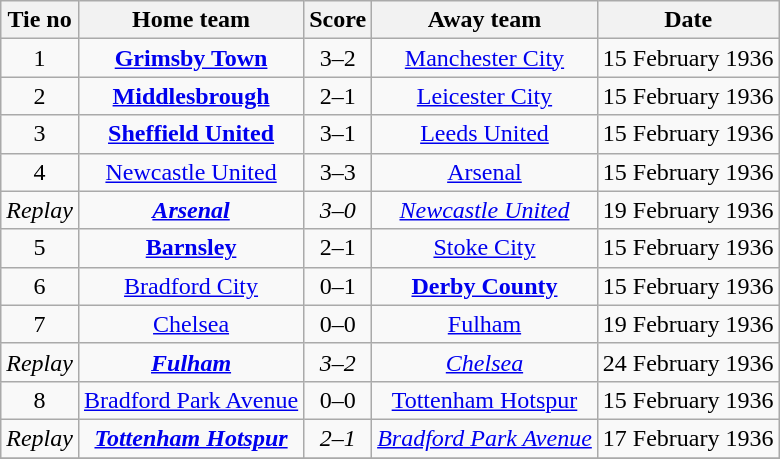<table class="wikitable" style="text-align: center">
<tr>
<th>Tie no</th>
<th>Home team</th>
<th>Score</th>
<th>Away team</th>
<th>Date</th>
</tr>
<tr>
<td>1</td>
<td><strong><a href='#'>Grimsby Town</a></strong></td>
<td>3–2</td>
<td><a href='#'>Manchester City</a></td>
<td>15 February 1936</td>
</tr>
<tr>
<td>2</td>
<td><strong><a href='#'>Middlesbrough</a></strong></td>
<td>2–1</td>
<td><a href='#'>Leicester City</a></td>
<td>15 February 1936</td>
</tr>
<tr>
<td>3</td>
<td><strong><a href='#'>Sheffield United</a></strong></td>
<td>3–1</td>
<td><a href='#'>Leeds United</a></td>
<td>15 February 1936</td>
</tr>
<tr>
<td>4</td>
<td><a href='#'>Newcastle United</a></td>
<td>3–3</td>
<td><a href='#'>Arsenal</a></td>
<td>15 February 1936</td>
</tr>
<tr>
<td><em>Replay</em></td>
<td><strong><em><a href='#'>Arsenal</a></em></strong></td>
<td><em>3–0</em></td>
<td><em><a href='#'>Newcastle United</a></em></td>
<td>19 February 1936</td>
</tr>
<tr>
<td>5</td>
<td><strong><a href='#'>Barnsley</a></strong></td>
<td>2–1</td>
<td><a href='#'>Stoke City</a></td>
<td>15 February 1936</td>
</tr>
<tr>
<td>6</td>
<td><a href='#'>Bradford City</a></td>
<td>0–1</td>
<td><strong><a href='#'>Derby County</a></strong></td>
<td>15 February 1936</td>
</tr>
<tr>
<td>7</td>
<td><a href='#'>Chelsea</a></td>
<td>0–0</td>
<td><a href='#'>Fulham</a></td>
<td>19 February 1936</td>
</tr>
<tr>
<td><em>Replay</em></td>
<td><strong><em><a href='#'>Fulham</a></em></strong></td>
<td><em>3–2</em></td>
<td><em><a href='#'>Chelsea</a></em></td>
<td>24 February 1936</td>
</tr>
<tr>
<td>8</td>
<td><a href='#'>Bradford Park Avenue</a></td>
<td>0–0</td>
<td><a href='#'>Tottenham Hotspur</a></td>
<td>15 February 1936</td>
</tr>
<tr>
<td><em>Replay</em></td>
<td><strong><em><a href='#'>Tottenham Hotspur</a></em></strong></td>
<td><em>2–1</em></td>
<td><em><a href='#'>Bradford Park Avenue</a></em></td>
<td>17 February 1936</td>
</tr>
<tr>
</tr>
</table>
